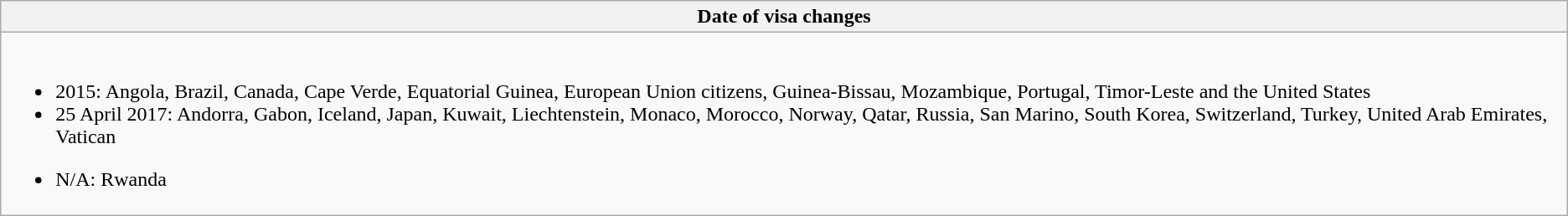<table class="wikitable collapsible collapsed">
<tr>
<th style="width:100%;";">Date of visa changes</th>
</tr>
<tr>
<td><br><ul><li>2015: Angola, Brazil, Canada, Cape Verde, Equatorial Guinea, European Union citizens, Guinea-Bissau, Mozambique, Portugal, Timor-Leste and the United States</li><li>25 April 2017: Andorra, Gabon, Iceland, Japan, Kuwait, Liechtenstein, Monaco, Morocco, Norway, Qatar, Russia, San Marino, South Korea, Switzerland, Turkey, United Arab Emirates, Vatican</li></ul><ul><li>N/A: Rwanda</li></ul></td>
</tr>
</table>
